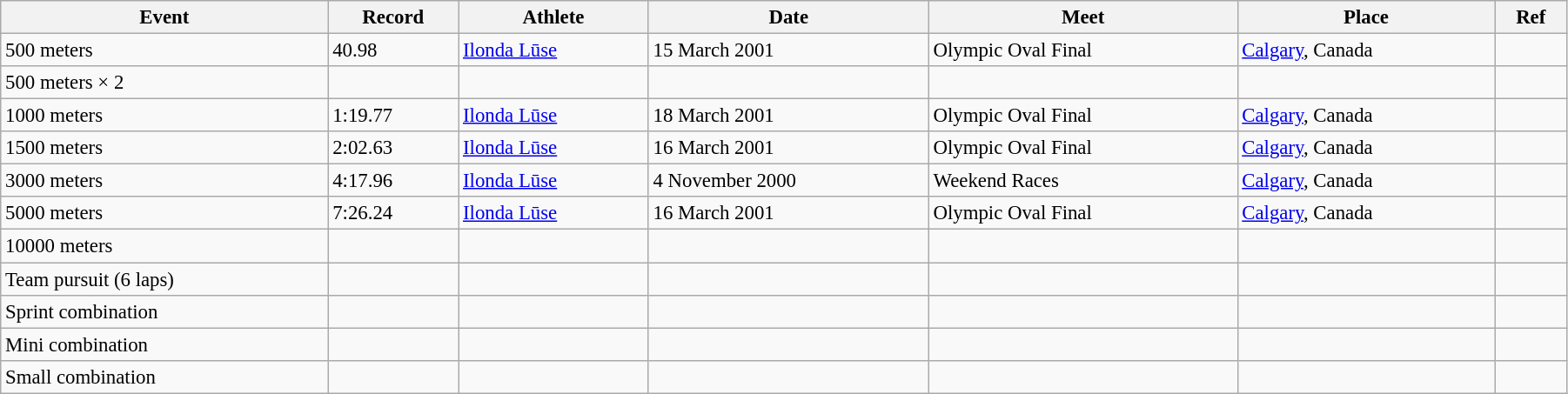<table class="wikitable" style="font-size:95%; width: 95%;">
<tr>
<th>Event</th>
<th>Record</th>
<th>Athlete</th>
<th>Date</th>
<th>Meet</th>
<th>Place</th>
<th>Ref</th>
</tr>
<tr>
<td>500 meters</td>
<td>40.98</td>
<td><a href='#'>Ilonda Lūse</a></td>
<td>15 March 2001</td>
<td>Olympic Oval Final</td>
<td> <a href='#'>Calgary</a>, Canada</td>
<td></td>
</tr>
<tr>
<td>500 meters × 2</td>
<td></td>
<td></td>
<td></td>
<td></td>
<td></td>
<td></td>
</tr>
<tr>
<td>1000 meters</td>
<td>1:19.77</td>
<td><a href='#'>Ilonda Lūse</a></td>
<td>18 March 2001</td>
<td>Olympic Oval Final</td>
<td> <a href='#'>Calgary</a>, Canada</td>
<td></td>
</tr>
<tr>
<td>1500 meters</td>
<td>2:02.63</td>
<td><a href='#'>Ilonda Lūse</a></td>
<td>16 March 2001</td>
<td>Olympic Oval Final</td>
<td> <a href='#'>Calgary</a>, Canada</td>
<td></td>
</tr>
<tr>
<td>3000 meters</td>
<td>4:17.96</td>
<td><a href='#'>Ilonda Lūse</a></td>
<td>4 November 2000</td>
<td>Weekend Races</td>
<td> <a href='#'>Calgary</a>, Canada</td>
<td></td>
</tr>
<tr>
<td>5000 meters</td>
<td>7:26.24</td>
<td><a href='#'>Ilonda Lūse</a></td>
<td>16 March 2001</td>
<td>Olympic Oval Final</td>
<td> <a href='#'>Calgary</a>, Canada</td>
<td></td>
</tr>
<tr>
<td>10000 meters</td>
<td></td>
<td></td>
<td></td>
<td></td>
<td></td>
<td></td>
</tr>
<tr>
<td>Team pursuit (6 laps)</td>
<td></td>
<td></td>
<td></td>
<td></td>
<td></td>
<td></td>
</tr>
<tr>
<td>Sprint combination</td>
<td></td>
<td></td>
<td></td>
<td></td>
<td></td>
<td></td>
</tr>
<tr>
<td>Mini combination</td>
<td></td>
<td></td>
<td></td>
<td></td>
<td></td>
<td></td>
</tr>
<tr>
<td>Small combination</td>
<td></td>
<td></td>
<td></td>
<td></td>
<td></td>
<td></td>
</tr>
</table>
